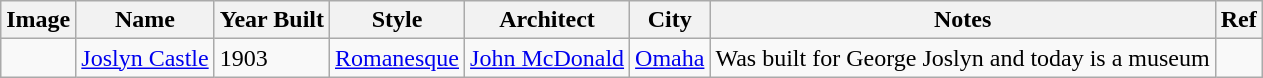<table class="wikitable">
<tr>
<th>Image</th>
<th>Name</th>
<th>Year Built</th>
<th>Style</th>
<th>Architect</th>
<th>City</th>
<th>Notes</th>
<th>Ref</th>
</tr>
<tr>
<td></td>
<td><a href='#'>Joslyn Castle</a></td>
<td>1903</td>
<td><a href='#'>Romanesque</a></td>
<td><a href='#'>John McDonald</a></td>
<td><a href='#'>Omaha</a></td>
<td>Was built for George Joslyn and today is a museum</td>
<td></td>
</tr>
</table>
